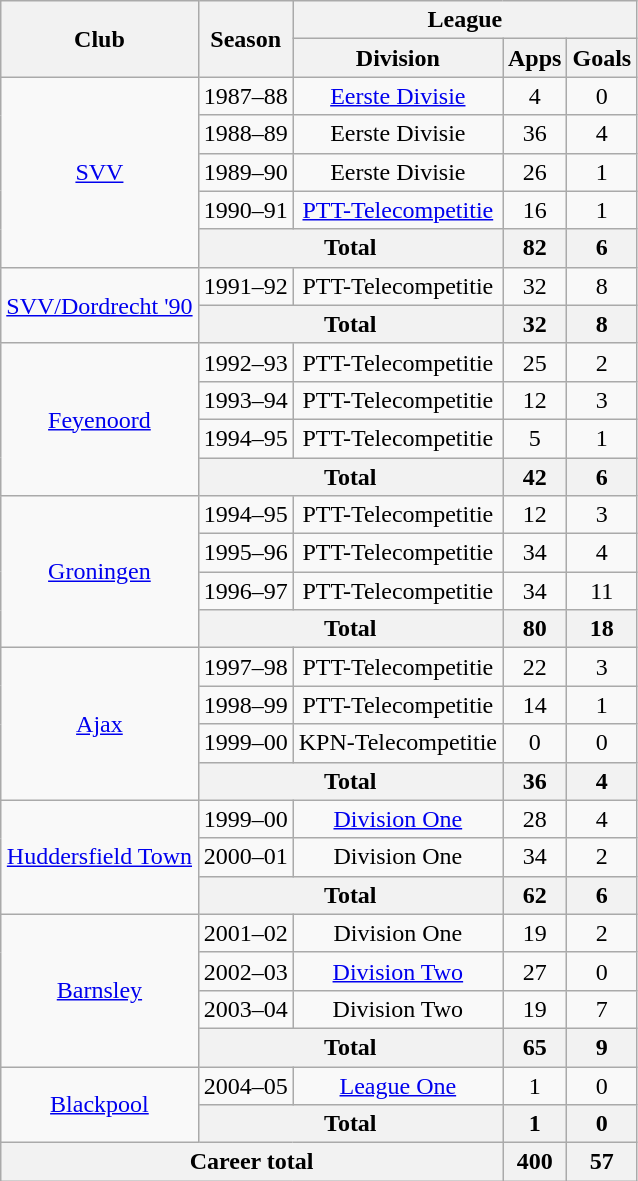<table class="wikitable" style="text-align:center">
<tr>
<th rowspan="2">Club</th>
<th rowspan="2">Season</th>
<th colspan="3">League</th>
</tr>
<tr>
<th>Division</th>
<th>Apps</th>
<th>Goals</th>
</tr>
<tr>
<td rowspan="5"><a href='#'>SVV</a></td>
<td>1987–88</td>
<td><a href='#'>Eerste Divisie</a></td>
<td>4</td>
<td>0</td>
</tr>
<tr>
<td>1988–89</td>
<td>Eerste Divisie</td>
<td>36</td>
<td>4</td>
</tr>
<tr>
<td>1989–90</td>
<td>Eerste Divisie</td>
<td>26</td>
<td>1</td>
</tr>
<tr>
<td>1990–91</td>
<td><a href='#'>PTT-Telecompetitie</a></td>
<td>16</td>
<td>1</td>
</tr>
<tr>
<th colspan="2">Total</th>
<th>82</th>
<th>6</th>
</tr>
<tr>
<td rowspan="2"><a href='#'>SVV/Dordrecht '90</a></td>
<td>1991–92</td>
<td>PTT-Telecompetitie</td>
<td>32</td>
<td>8</td>
</tr>
<tr>
<th colspan="2">Total</th>
<th>32</th>
<th>8</th>
</tr>
<tr>
<td rowspan="4"><a href='#'>Feyenoord</a></td>
<td>1992–93</td>
<td>PTT-Telecompetitie</td>
<td>25</td>
<td>2</td>
</tr>
<tr>
<td>1993–94</td>
<td>PTT-Telecompetitie</td>
<td>12</td>
<td>3</td>
</tr>
<tr>
<td>1994–95</td>
<td>PTT-Telecompetitie</td>
<td>5</td>
<td>1</td>
</tr>
<tr>
<th colspan="2">Total</th>
<th>42</th>
<th>6</th>
</tr>
<tr>
<td rowspan="4"><a href='#'>Groningen</a></td>
<td>1994–95</td>
<td>PTT-Telecompetitie</td>
<td>12</td>
<td>3</td>
</tr>
<tr>
<td>1995–96</td>
<td>PTT-Telecompetitie</td>
<td>34</td>
<td>4</td>
</tr>
<tr>
<td>1996–97</td>
<td>PTT-Telecompetitie</td>
<td>34</td>
<td>11</td>
</tr>
<tr>
<th colspan="2">Total</th>
<th>80</th>
<th>18</th>
</tr>
<tr>
<td rowspan="4"><a href='#'>Ajax</a></td>
<td>1997–98</td>
<td>PTT-Telecompetitie</td>
<td>22</td>
<td>3</td>
</tr>
<tr>
<td>1998–99</td>
<td>PTT-Telecompetitie</td>
<td>14</td>
<td>1</td>
</tr>
<tr>
<td>1999–00</td>
<td>KPN-Telecompetitie</td>
<td>0</td>
<td>0</td>
</tr>
<tr>
<th colspan="2">Total</th>
<th>36</th>
<th>4</th>
</tr>
<tr>
<td rowspan="3"><a href='#'>Huddersfield Town</a></td>
<td>1999–00</td>
<td><a href='#'>Division One</a></td>
<td>28</td>
<td>4</td>
</tr>
<tr>
<td>2000–01</td>
<td>Division One</td>
<td>34</td>
<td>2</td>
</tr>
<tr>
<th colspan="2">Total</th>
<th>62</th>
<th>6</th>
</tr>
<tr>
<td rowspan="4"><a href='#'>Barnsley</a></td>
<td>2001–02</td>
<td>Division One</td>
<td>19</td>
<td>2</td>
</tr>
<tr>
<td>2002–03</td>
<td><a href='#'>Division Two</a></td>
<td>27</td>
<td>0</td>
</tr>
<tr>
<td>2003–04</td>
<td>Division Two</td>
<td>19</td>
<td>7</td>
</tr>
<tr>
<th colspan="2">Total</th>
<th>65</th>
<th>9</th>
</tr>
<tr>
<td rowspan="2"><a href='#'>Blackpool</a></td>
<td>2004–05</td>
<td><a href='#'>League One</a></td>
<td>1</td>
<td>0</td>
</tr>
<tr>
<th colspan="2">Total</th>
<th>1</th>
<th>0</th>
</tr>
<tr>
<th colspan="3">Career total</th>
<th>400</th>
<th>57</th>
</tr>
</table>
